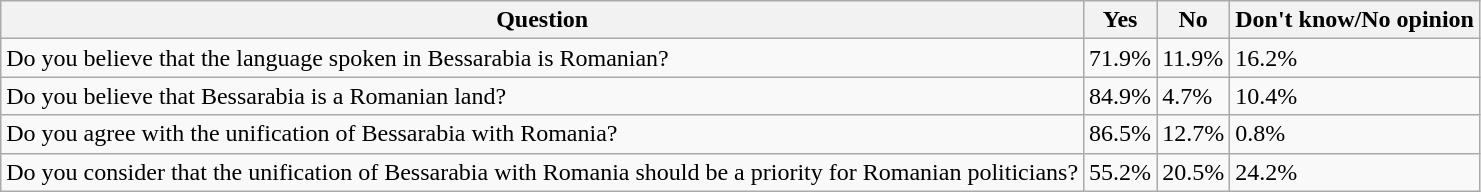<table class="wikitable">
<tr>
<th>Question</th>
<th>Yes</th>
<th>No</th>
<th>Don't know/No opinion</th>
</tr>
<tr>
<td>Do you believe that the language spoken in Bessarabia is Romanian?</td>
<td>71.9%</td>
<td>11.9%</td>
<td>16.2%</td>
</tr>
<tr>
<td>Do you believe that Bessarabia is a Romanian land?</td>
<td>84.9%</td>
<td>4.7%</td>
<td>10.4%</td>
</tr>
<tr>
<td>Do you agree with the unification of Bessarabia with Romania?</td>
<td>86.5%</td>
<td>12.7%</td>
<td>0.8%</td>
</tr>
<tr>
<td>Do you consider that the unification of Bessarabia with Romania should be a priority for Romanian politicians?</td>
<td>55.2%</td>
<td>20.5%</td>
<td>24.2%</td>
</tr>
</table>
